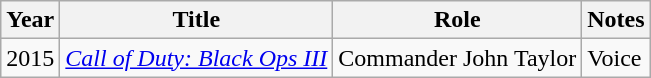<table class="wikitable">
<tr>
<th>Year</th>
<th>Title</th>
<th>Role</th>
<th>Notes</th>
</tr>
<tr>
<td>2015</td>
<td><em><a href='#'>Call of Duty: Black Ops III</a></em></td>
<td>Commander John Taylor</td>
<td>Voice</td>
</tr>
</table>
